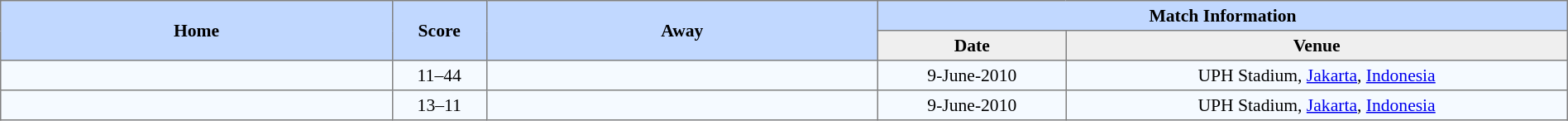<table border=1 style="border-collapse:collapse; font-size:90%; text-align:center;" cellpadding=3 cellspacing=0 width=100%>
<tr bgcolor=#C1D8FF>
<th rowspan=2 width=25%>Home</th>
<th rowspan=2 width=6%>Score</th>
<th rowspan=2 width=25%>Away</th>
<th colspan=6>Match Information</th>
</tr>
<tr bgcolor=#EFEFEF>
<th width=12%>Date</th>
<th width=32%>Venue</th>
</tr>
<tr bgcolor=#F5FAFF>
<td align=right></td>
<td>11–44</td>
<td align=left><strong></strong></td>
<td>9-June-2010</td>
<td>UPH Stadium, <a href='#'>Jakarta</a>, <a href='#'>Indonesia</a></td>
</tr>
<tr bgcolor=#F5FAFF>
<td align=right><strong></strong></td>
<td>13–11</td>
<td align=left></td>
<td>9-June-2010</td>
<td>UPH Stadium, <a href='#'>Jakarta</a>, <a href='#'>Indonesia</a></td>
</tr>
</table>
